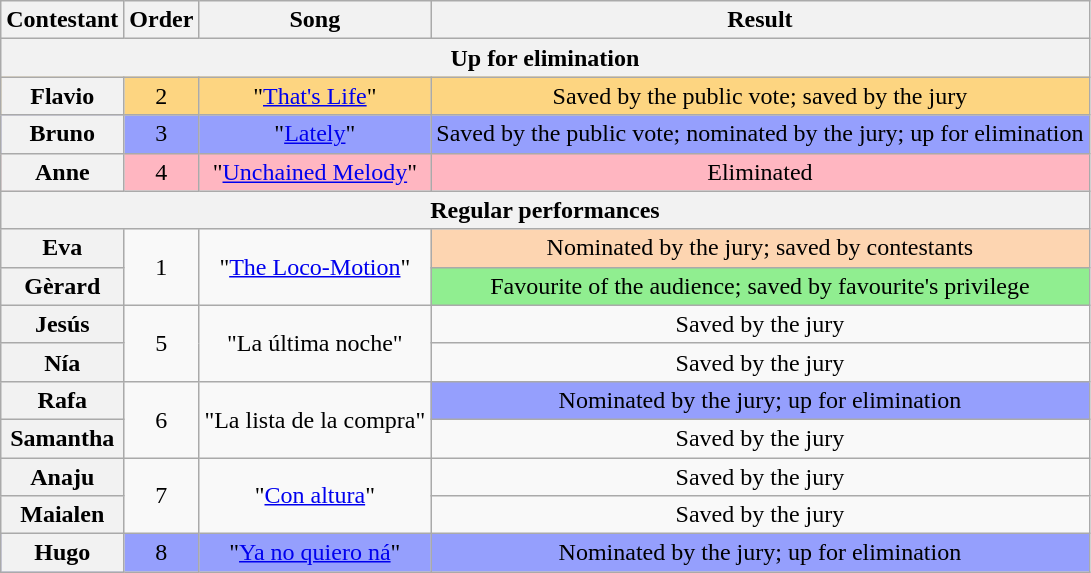<table class="wikitable sortable plainrowheaders" style="text-align:center;">
<tr>
<th scope="col">Contestant</th>
<th scope="col">Order</th>
<th scope="col">Song</th>
<th scope="col">Result</th>
</tr>
<tr>
<th colspan="4">Up for elimination</th>
</tr>
<tr bgcolor=#fdd581>
<th scope="row">Flavio</th>
<td>2</td>
<td>"<a href='#'>That's Life</a>"</td>
<td>Saved by the public vote; saved by the jury</td>
</tr>
<tr bgcolor=#959ffd>
<th scope="row">Bruno</th>
<td>3</td>
<td>"<a href='#'>Lately</a>"</td>
<td>Saved by the public vote; nominated by the jury; up for elimination</td>
</tr>
<tr bgcolor=lightpink>
<th scope="row">Anne</th>
<td>4</td>
<td>"<a href='#'>Unchained Melody</a>"</td>
<td>Eliminated</td>
</tr>
<tr>
<th colspan="4">Regular performances</th>
</tr>
<tr>
<th scope="row">Eva</th>
<td rowspan=2>1</td>
<td rowspan=2>"<a href='#'>The Loco-Motion</a>"</td>
<td bgcolor=#fdd5b1>Nominated by the jury; saved by contestants</td>
</tr>
<tr>
<th scope="row">Gèrard</th>
<td bgcolor=lightgreen>Favourite of the audience; saved by favourite's privilege</td>
</tr>
<tr>
<th scope="row">Jesús</th>
<td rowspan=2>5</td>
<td rowspan=2>"La última noche"</td>
<td>Saved by the jury</td>
</tr>
<tr>
<th scope="row">Nía</th>
<td>Saved by the jury</td>
</tr>
<tr>
<th scope="row">Rafa</th>
<td rowspan=2>6</td>
<td rowspan=2>"La lista de la compra"</td>
<td bgcolor=#959ffd>Nominated by the jury; up for elimination</td>
</tr>
<tr>
<th scope="row">Samantha</th>
<td>Saved by the jury</td>
</tr>
<tr>
<th scope="row">Anaju</th>
<td rowspan=2>7</td>
<td rowspan=2>"<a href='#'>Con altura</a>"</td>
<td>Saved by the jury</td>
</tr>
<tr>
<th scope="row">Maialen</th>
<td>Saved by the jury</td>
</tr>
<tr bgcolor=#959ffd>
<th scope="row">Hugo</th>
<td>8</td>
<td>"<a href='#'>Ya no quiero ná</a>"</td>
<td>Nominated by the jury; up for elimination</td>
</tr>
</table>
